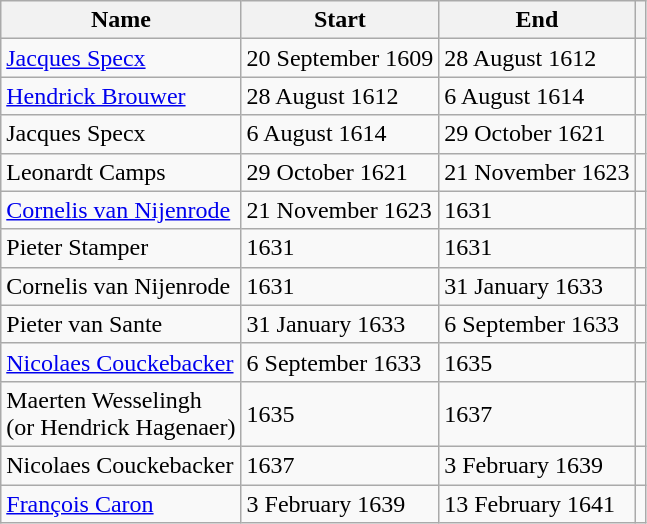<table class="wikitable">
<tr>
<th>Name</th>
<th>Start</th>
<th>End</th>
<th></th>
</tr>
<tr>
<td><a href='#'>Jacques Specx</a></td>
<td>20 September 1609</td>
<td>28 August 1612</td>
<td></td>
</tr>
<tr>
<td><a href='#'>Hendrick Brouwer</a></td>
<td>28 August 1612</td>
<td>6 August 1614</td>
<td></td>
</tr>
<tr>
<td>Jacques Specx</td>
<td>6 August 1614</td>
<td>29 October 1621</td>
<td></td>
</tr>
<tr>
<td>Leonardt Camps</td>
<td>29 October 1621</td>
<td>21 November 1623</td>
<td></td>
</tr>
<tr>
<td><a href='#'>Cornelis van Nijenrode</a></td>
<td>21 November 1623</td>
<td>1631</td>
<td></td>
</tr>
<tr>
<td>Pieter Stamper</td>
<td>1631</td>
<td>1631</td>
<td></td>
</tr>
<tr>
<td>Cornelis van Nijenrode</td>
<td>1631</td>
<td>31 January 1633</td>
<td></td>
</tr>
<tr>
<td>Pieter van Sante</td>
<td>31 January 1633</td>
<td>6 September 1633</td>
<td></td>
</tr>
<tr>
<td><a href='#'>Nicolaes Couckebacker</a></td>
<td>6 September 1633</td>
<td>1635</td>
<td style="text-align: center;"></td>
</tr>
<tr>
<td>Maerten Wesselingh<br>(or Hendrick Hagenaer)</td>
<td>1635</td>
<td>1637</td>
<td></td>
</tr>
<tr>
<td>Nicolaes Couckebacker</td>
<td>1637</td>
<td>3 February 1639</td>
<td style="text-align: center;"></td>
</tr>
<tr>
<td><a href='#'>François Caron</a></td>
<td>3 February 1639</td>
<td>13 February 1641</td>
<td style="text-align: center;"></td>
</tr>
</table>
